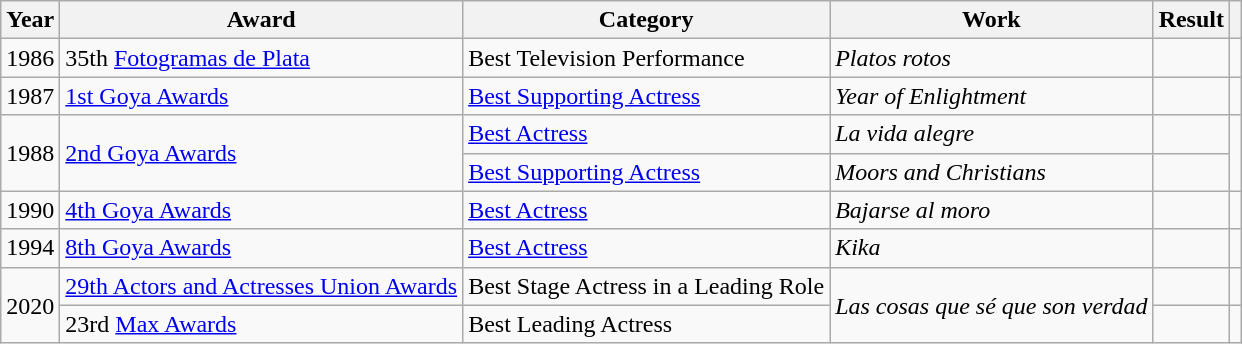<table class="wikitable sortable">
<tr>
<th>Year</th>
<th>Award</th>
<th>Category</th>
<th>Work</th>
<th>Result</th>
<th class = "unsortable"></th>
</tr>
<tr>
<td align = "center">1986</td>
<td>35th <a href='#'>Fotogramas de Plata</a></td>
<td>Best Television Performance</td>
<td><em>Platos rotos</em></td>
<td></td>
<td align = "center"></td>
</tr>
<tr>
<td align = "center">1987</td>
<td><a href='#'>1st Goya Awards</a></td>
<td><a href='#'>Best Supporting Actress</a></td>
<td><em>Year of Enlightment</em></td>
<td></td>
<td align = "center"></td>
</tr>
<tr>
<td rowspan = "2" align = "center">1988</td>
<td rowspan = "2"><a href='#'>2nd Goya Awards</a></td>
<td><a href='#'>Best Actress</a></td>
<td><em>La vida alegre</em></td>
<td></td>
<td align = "center" rowspan = "2"></td>
</tr>
<tr>
<td><a href='#'>Best Supporting Actress</a></td>
<td><em>Moors and Christians</em></td>
<td></td>
</tr>
<tr>
<td align = "center">1990</td>
<td><a href='#'>4th Goya Awards</a></td>
<td><a href='#'>Best Actress</a></td>
<td><em>Bajarse al moro</em></td>
<td></td>
<td align = "center"></td>
</tr>
<tr>
<td align = "center">1994</td>
<td><a href='#'>8th Goya Awards</a></td>
<td><a href='#'>Best Actress</a></td>
<td><em>Kika</em></td>
<td></td>
<td align = "center"></td>
</tr>
<tr>
<td rowspan = "2" align = "center">2020</td>
<td><a href='#'>29th Actors and Actresses Union Awards</a></td>
<td>Best Stage Actress in a Leading Role</td>
<td rowspan = "2"><em>Las cosas que sé que son verdad</em></td>
<td></td>
<td align = "center"></td>
</tr>
<tr>
<td>23rd <a href='#'>Max Awards</a></td>
<td>Best Leading Actress</td>
<td></td>
<td align = "center"></td>
</tr>
</table>
